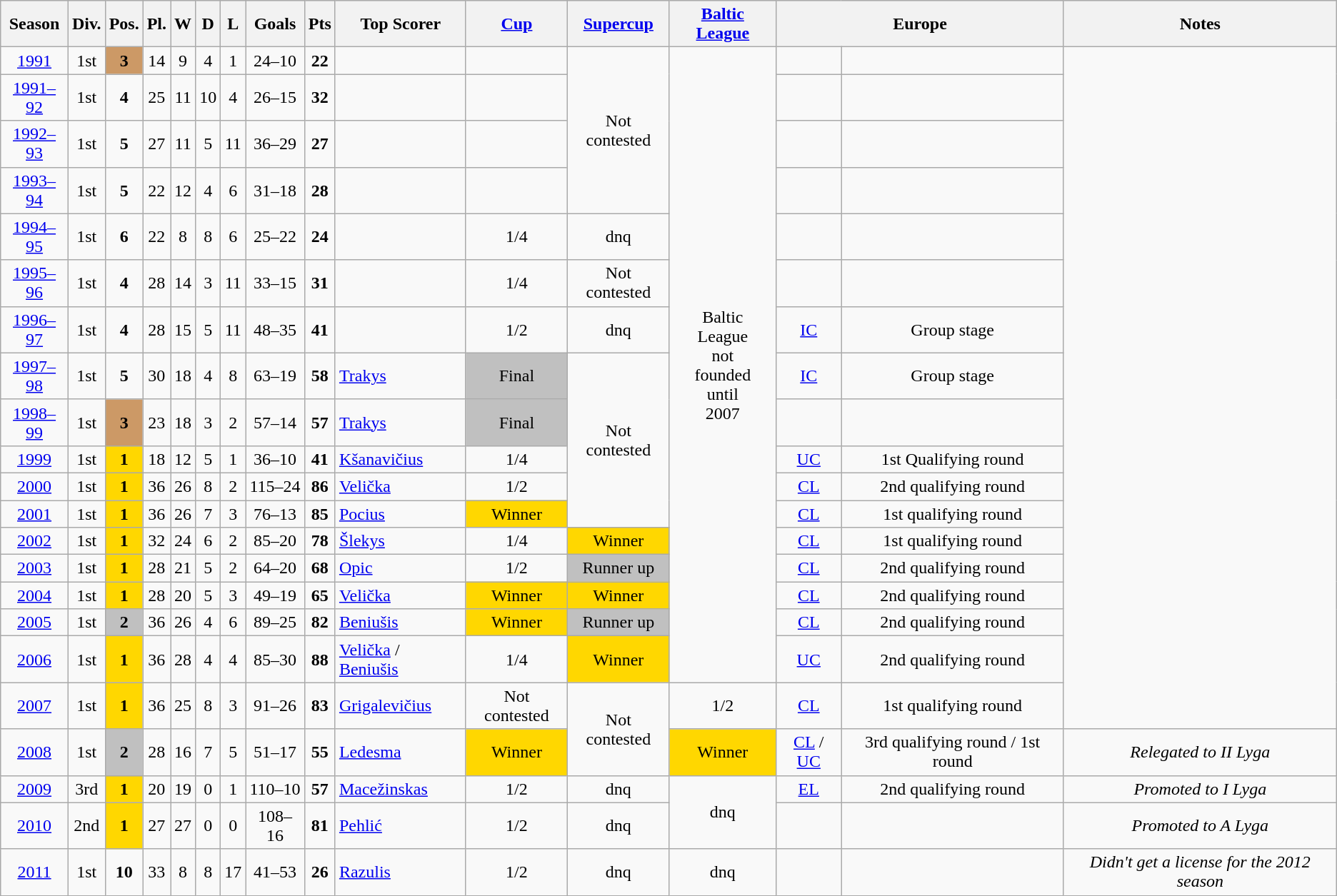<table class="wikitable" style="text-align: center">
<tr bgcolor="#efefef">
<th>Season</th>
<th>Div.</th>
<th>Pos.</th>
<th>Pl.</th>
<th>W</th>
<th>D</th>
<th>L</th>
<th>Goals</th>
<th>Pts</th>
<th>Top Scorer</th>
<th><a href='#'>Cup</a></th>
<th><a href='#'>Supercup</a></th>
<th><a href='#'>Baltic League</a></th>
<th colspan=2>Europe</th>
<th>Notes</th>
</tr>
<tr>
<td align=center><a href='#'>1991</a></td>
<td align=center>1st</td>
<td align=center bgcolor=#cc9966><strong>3</strong></td>
<td align=center>14</td>
<td align=center>9</td>
<td align=center>4</td>
<td align=center>1</td>
<td align=center>24–10</td>
<td align=center><strong>22</strong></td>
<td align=center></td>
<td align=center></td>
<td ! rowspan=4>Not <br> contested</td>
<td ! rowspan=17>Baltic <br> League <br> not <br> founded <br> until<br> 2007</td>
<td align=center></td>
<td align=left></td>
</tr>
<tr>
<td align=center><a href='#'>1991–92</a></td>
<td align=center>1st</td>
<td align=center><strong>4</strong></td>
<td align=center>25</td>
<td align=center>11</td>
<td align=center>10</td>
<td align=center>4</td>
<td align=center>26–15</td>
<td align=center><strong>32</strong></td>
<td align=center></td>
<td align=center></td>
<td align=center></td>
<td align=left></td>
</tr>
<tr>
<td align=center><a href='#'>1992–93</a></td>
<td align=center>1st</td>
<td align=center><strong>5</strong></td>
<td align=center>27</td>
<td align=center>11</td>
<td align=center>5</td>
<td align=center>11</td>
<td align=center>36–29</td>
<td align=center><strong>27</strong></td>
<td align=center></td>
<td align=center></td>
<td align=center></td>
<td align=left></td>
</tr>
<tr>
<td align=center><a href='#'>1993–94</a></td>
<td align=center>1st</td>
<td align=center><strong>5</strong></td>
<td align=center>22</td>
<td align=center>12</td>
<td align=center>4</td>
<td align=center>6</td>
<td align=center>31–18</td>
<td align=center><strong>28</strong></td>
<td align=center></td>
<td align=center></td>
<td align=center></td>
<td align=left></td>
</tr>
<tr>
<td align=center><a href='#'>1994–95</a></td>
<td align=center>1st</td>
<td align=center><strong>6</strong></td>
<td align=center>22</td>
<td align=center>8</td>
<td align=center>8</td>
<td align=center>6</td>
<td align=center>25–22</td>
<td align=center><strong>24</strong></td>
<td align=left></td>
<td align=center>1/4</td>
<td align=center>dnq</td>
<td align=center></td>
<td align=center></td>
</tr>
<tr>
<td align=center><a href='#'>1995–96</a></td>
<td align=center>1st</td>
<td align=center><strong>4</strong></td>
<td align=center>28</td>
<td align=center>14</td>
<td align=center>3</td>
<td align=center>11</td>
<td align=center>33–15</td>
<td align=center><strong>31</strong></td>
<td align=left></td>
<td align=center>1/4</td>
<td align=center>Not contested</td>
<td align=center></td>
<td align=center></td>
</tr>
<tr>
<td align=center><a href='#'>1996–97</a></td>
<td align=center>1st</td>
<td align=center><strong>4</strong></td>
<td align=center>28</td>
<td align=center>15</td>
<td align=center>5</td>
<td align=center>11</td>
<td align=center>48–35</td>
<td align=center><strong>41</strong></td>
<td align=left></td>
<td align=center>1/2</td>
<td align=center>dnq</td>
<td align=center><a href='#'>IC</a></td>
<td align=center>Group stage</td>
</tr>
<tr>
<td align=center><a href='#'>1997–98</a></td>
<td align=center>1st</td>
<td align=center><strong>5</strong></td>
<td align=center>30</td>
<td align=center>18</td>
<td align=center>4</td>
<td align=center>8</td>
<td align=center>63–19</td>
<td align=center><strong>58</strong></td>
<td align=left> <a href='#'>Trakys</a></td>
<td align=center bgcolor=silver>Final</td>
<td ! rowspan=5>Not <br> contested</td>
<td align=center><a href='#'>IC</a></td>
<td align=center>Group stage</td>
</tr>
<tr>
<td align=center><a href='#'>1998–99</a></td>
<td align=center>1st</td>
<td align=center bgcolor=#cc9966><strong>3</strong></td>
<td align=center>23</td>
<td align=center>18</td>
<td align=center>3</td>
<td align=center>2</td>
<td align=center>57–14</td>
<td align=center><strong>57</strong></td>
<td align=left> <a href='#'>Trakys</a></td>
<td align=center bgcolor=silver>Final</td>
<td align=center></td>
<td align=center></td>
</tr>
<tr>
<td align=center><a href='#'>1999</a></td>
<td align=center>1st</td>
<td align=center bgcolor=gold><strong>1</strong></td>
<td align=center>18</td>
<td align=center>12</td>
<td align=center>5</td>
<td align=center>1</td>
<td align=center>36–10</td>
<td align=center><strong>41</strong></td>
<td align=left> <a href='#'>Kšanavičius</a></td>
<td align=center>1/4</td>
<td align=center><a href='#'>UC</a></td>
<td align=center>1st Qualifying round</td>
</tr>
<tr>
<td align=center><a href='#'>2000</a></td>
<td align=center>1st</td>
<td align=center bgcolor=gold><strong>1</strong></td>
<td align=center>36</td>
<td align=center>26</td>
<td align=center>8</td>
<td align=center>2</td>
<td align=center>115–24</td>
<td align=center><strong>86</strong></td>
<td align=left> <a href='#'>Velička</a></td>
<td align=center>1/2</td>
<td align=center><a href='#'>CL</a></td>
<td align=center>2nd qualifying round</td>
</tr>
<tr>
<td align=center><a href='#'>2001</a></td>
<td align=center>1st</td>
<td align=center bgcolor=gold><strong>1</strong></td>
<td align=center>36</td>
<td align=center>26</td>
<td align=center>7</td>
<td align=center>3</td>
<td align=center>76–13</td>
<td align=center><strong>85</strong></td>
<td align=left> <a href='#'>Pocius</a></td>
<td align=center bgcolor=gold>Winner</td>
<td align=center><a href='#'>CL</a></td>
<td align=center>1st qualifying round</td>
</tr>
<tr>
<td align=center><a href='#'>2002</a></td>
<td align=center>1st</td>
<td align=center bgcolor=gold><strong>1</strong></td>
<td align=center>32</td>
<td align=center>24</td>
<td align=center>6</td>
<td align=center>2</td>
<td align=center>85–20</td>
<td align=center><strong>78</strong></td>
<td align=left> <a href='#'>Šlekys</a></td>
<td align=center>1/4</td>
<td align=center bgcolor=gold>Winner</td>
<td align=center><a href='#'>CL</a></td>
<td align=center>1st qualifying round</td>
</tr>
<tr>
<td align=center><a href='#'>2003</a></td>
<td align=center>1st</td>
<td align=center bgcolor=gold><strong>1</strong></td>
<td align=center>28</td>
<td align=center>21</td>
<td align=center>5</td>
<td align=center>2</td>
<td align=center>64–20</td>
<td align=center><strong>68</strong></td>
<td align=left> <a href='#'>Opic</a></td>
<td align=center>1/2</td>
<td align=center bgcolor=silver>Runner up</td>
<td align=center><a href='#'>CL</a></td>
<td align=center>2nd qualifying round</td>
</tr>
<tr>
<td align=center><a href='#'>2004</a></td>
<td align=center>1st</td>
<td align=center bgcolor=gold><strong>1</strong></td>
<td align=center>28</td>
<td align=center>20</td>
<td align=center>5</td>
<td align=center>3</td>
<td align=center>49–19</td>
<td align=center><strong>65</strong></td>
<td align=left> <a href='#'>Velička</a></td>
<td align=center bgcolor=gold>Winner</td>
<td align=center bgcolor=gold>Winner</td>
<td align=center><a href='#'>CL</a></td>
<td align=center>2nd qualifying round</td>
</tr>
<tr>
<td align=center><a href='#'>2005</a></td>
<td align=center>1st</td>
<td align=center bgcolor=silver><strong>2</strong></td>
<td align=center>36</td>
<td align=center>26</td>
<td align=center>4</td>
<td align=center>6</td>
<td align=center>89–25</td>
<td align=center><strong>82</strong></td>
<td align=left> <a href='#'>Beniušis</a></td>
<td align=center bgcolor=gold>Winner</td>
<td align=center bgcolor=silver>Runner up</td>
<td align=center><a href='#'>CL</a></td>
<td align=center>2nd qualifying round</td>
</tr>
<tr>
<td align=center><a href='#'>2006</a></td>
<td align=center>1st</td>
<td align=center bgcolor=gold><strong>1</strong></td>
<td align=center>36</td>
<td align=center>28</td>
<td align=center>4</td>
<td align=center>4</td>
<td align=center>85–30</td>
<td align=center><strong>88</strong></td>
<td align=left> <a href='#'>Velička</a> /  <a href='#'>Beniušis</a></td>
<td align=center>1/4</td>
<td align=center bgcolor=gold>Winner</td>
<td align=center><a href='#'>UC</a></td>
<td align=center>2nd qualifying round</td>
</tr>
<tr>
<td align=center><a href='#'>2007</a></td>
<td align=center>1st</td>
<td align=center bgcolor=gold><strong>1</strong></td>
<td align=center>36</td>
<td align=center>25</td>
<td align=center>8</td>
<td align=center>3</td>
<td align=center>91–26</td>
<td align=center><strong>83</strong></td>
<td align=left> <a href='#'>Grigalevičius</a></td>
<td align=center>Not contested</td>
<td ! rowspan=2>Not <br> contested</td>
<td align=center>1/2</td>
<td align=center><a href='#'>CL</a></td>
<td align=center>1st qualifying round</td>
</tr>
<tr>
<td align=center><a href='#'>2008</a></td>
<td align=center>1st</td>
<td align=center bgcolor=silver><strong>2</strong></td>
<td align=center>28</td>
<td align=center>16</td>
<td align=center>7</td>
<td align=center>5</td>
<td align=center>51–17</td>
<td align=center><strong>55</strong></td>
<td align=left> <a href='#'>Ledesma</a></td>
<td align=center bgcolor=gold>Winner</td>
<td align=center bgcolor=gold>Winner</td>
<td align=center><a href='#'>CL</a> / <a href='#'>UC</a></td>
<td align=center>3rd qualifying round / 1st round</td>
<td><em>Relegated to II Lyga</em></td>
</tr>
<tr>
<td align=center><a href='#'>2009</a></td>
<td align=center>3rd</td>
<td align=center bgcolor=gold><strong>1</strong></td>
<td align=center>20</td>
<td align=center>19</td>
<td align=center>0</td>
<td align=center>1</td>
<td align=center>110–10</td>
<td align=center><strong>57</strong></td>
<td align=left> <a href='#'>Macežinskas</a></td>
<td align=center>1/2</td>
<td align=center>dnq</td>
<td ! rowspan=2>dnq</td>
<td align=center><a href='#'>EL</a></td>
<td align=center>2nd qualifying round</td>
<td><em>Promoted to I Lyga</em></td>
</tr>
<tr>
<td align=center><a href='#'>2010</a></td>
<td align=center>2nd</td>
<td align=center bgcolor=gold><strong>1</strong></td>
<td align=center>27</td>
<td align=center>27</td>
<td align=center>0</td>
<td align=center>0</td>
<td align=center>108–16</td>
<td align=center><strong>81</strong></td>
<td align=left> <a href='#'>Pehlić</a></td>
<td align=center>1/2</td>
<td align=center>dnq</td>
<td align=center></td>
<td align=center></td>
<td><em>Promoted to A Lyga</em></td>
</tr>
<tr>
<td align=center><a href='#'>2011</a></td>
<td align=center>1st</td>
<td align=center><strong>10</strong></td>
<td align=center>33</td>
<td align=center>8</td>
<td align=center>8</td>
<td align=center>17</td>
<td align=center>41–53</td>
<td align=center><strong>26</strong></td>
<td align=left> <a href='#'>Razulis</a></td>
<td align=center>1/2</td>
<td align=center>dnq</td>
<td align=center>dnq</td>
<td align=center></td>
<td></td>
<td><em>Didn't get a license for the 2012 season</em></td>
</tr>
</table>
